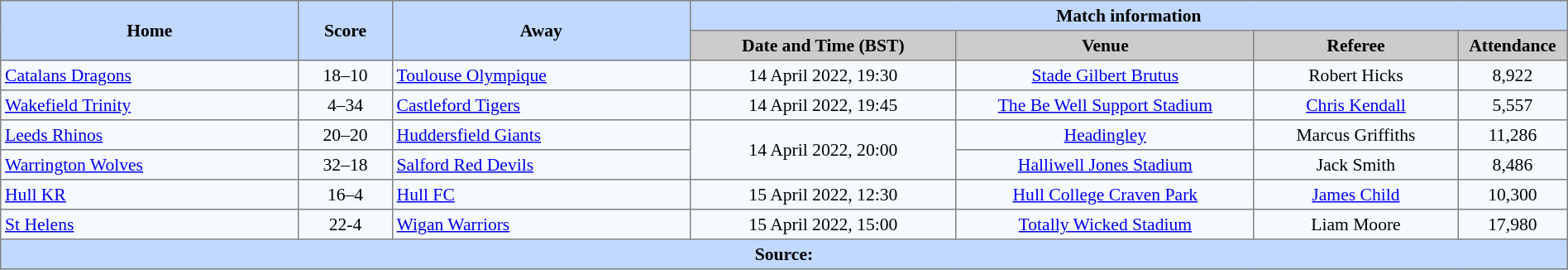<table border=1 style="border-collapse:collapse; font-size:90%; text-align:center;" cellpadding=3 cellspacing=0 width=100%>
<tr style="background:#C1D8ff;">
<th scope="col" rowspan=2 width=19%>Home</th>
<th scope="col" rowspan=2 width=6%>Score</th>
<th scope="col" rowspan=2 width=19%>Away</th>
<th colspan=4>Match information</th>
</tr>
<tr style="background:#CCCCCC;">
<th scope="col" width=17%>Date and Time (BST)</th>
<th scope="col" width=19%>Venue</th>
<th scope="col" width=13%>Referee</th>
<th scope="col" width=7%>Attendance</th>
</tr>
<tr style="background:#F5FAFF;">
<td style="text-align:left;"> <a href='#'>Catalans Dragons</a></td>
<td>18–10</td>
<td style="text-align:left;"> <a href='#'>Toulouse Olympique</a></td>
<td>14 April 2022, 19:30</td>
<td><a href='#'>Stade Gilbert Brutus</a></td>
<td>Robert Hicks</td>
<td>8,922</td>
</tr>
<tr style="background:#F5FAFF;">
<td style="text-align:left;"> <a href='#'>Wakefield Trinity</a></td>
<td>4–34</td>
<td style="text-align:left;"> <a href='#'>Castleford Tigers</a></td>
<td>14 April 2022, 19:45</td>
<td><a href='#'>The Be Well Support Stadium</a></td>
<td><a href='#'>Chris Kendall</a></td>
<td>5,557</td>
</tr>
<tr style="background:#F5FAFF;">
<td style="text-align:left;"> <a href='#'>Leeds Rhinos</a></td>
<td>20–20</td>
<td style="text-align:left;"> <a href='#'>Huddersfield Giants</a></td>
<td rowspan=2>14 April 2022, 20:00</td>
<td><a href='#'>Headingley</a></td>
<td>Marcus Griffiths</td>
<td>11,286</td>
</tr>
<tr style="background:#F5FAFF;">
<td style="text-align:left;"> <a href='#'>Warrington Wolves</a></td>
<td>32–18</td>
<td style="text-align:left;"> <a href='#'>Salford Red Devils</a></td>
<td><a href='#'>Halliwell Jones Stadium</a></td>
<td>Jack Smith</td>
<td>8,486</td>
</tr>
<tr style="background:#F5FAFF;">
<td style="text-align:left;"> <a href='#'>Hull KR</a></td>
<td>16–4</td>
<td style="text-align:left;"> <a href='#'>Hull FC</a></td>
<td>15 April 2022, 12:30</td>
<td><a href='#'>Hull College Craven Park</a></td>
<td><a href='#'>James Child</a></td>
<td>10,300</td>
</tr>
<tr style="background:#F5FAFF;">
<td style="text-align:left;"> <a href='#'>St Helens</a></td>
<td>22-4</td>
<td style="text-align:left;"> <a href='#'>Wigan Warriors</a></td>
<td>15 April 2022, 15:00</td>
<td><a href='#'>Totally Wicked Stadium</a></td>
<td>Liam Moore</td>
<td>17,980</td>
</tr>
<tr style="background:#c1d8ff;">
<th colspan=7>Source:</th>
</tr>
</table>
